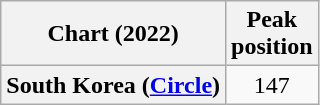<table class="wikitable plainrowheaders" style="text-align:center">
<tr>
<th scope="col">Chart (2022)</th>
<th scope="col">Peak<br>position</th>
</tr>
<tr>
<th scope="row">South Korea (<a href='#'>Circle</a>)</th>
<td>147</td>
</tr>
</table>
